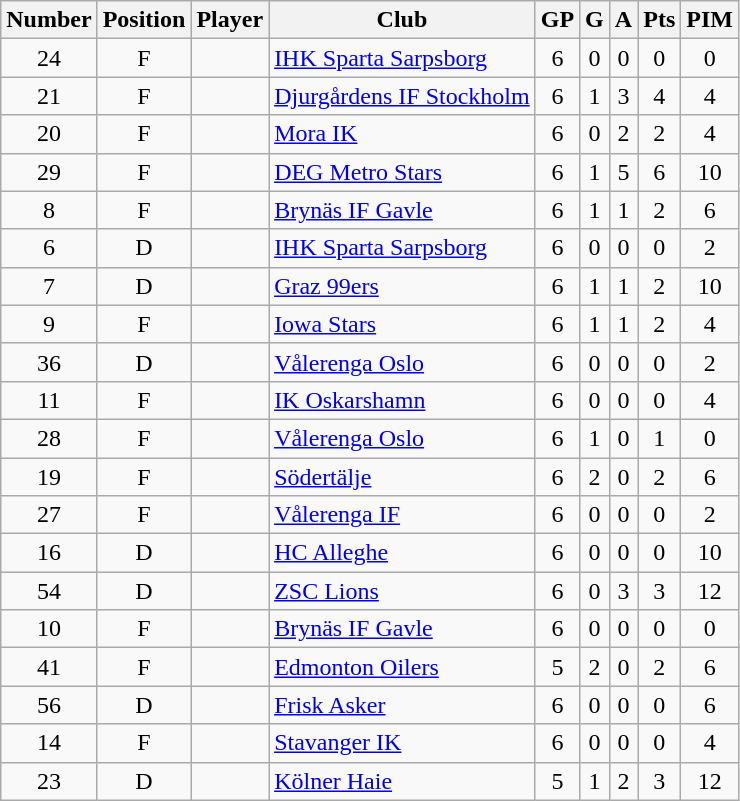<table class="wikitable sortable" style="text-align:center; padding:4px; border-spacing=0;">
<tr>
<th>Number</th>
<th>Position</th>
<th>Player</th>
<th>Club</th>
<th>GP</th>
<th>G</th>
<th>A</th>
<th>Pts</th>
<th>PIM</th>
</tr>
<tr>
<td>24</td>
<td>F</td>
<td align=left></td>
<td align=left><a href='#'>IHK Sparta Sarpsborg</a></td>
<td>6</td>
<td>0</td>
<td>0</td>
<td>0</td>
<td>0</td>
</tr>
<tr>
<td>21</td>
<td>F</td>
<td align=left></td>
<td align=left><a href='#'>Djurgårdens IF Stockholm</a></td>
<td>6</td>
<td>1</td>
<td>3</td>
<td>4</td>
<td>4</td>
</tr>
<tr>
<td>20</td>
<td>F</td>
<td align=left></td>
<td align=left><a href='#'>Mora IK</a></td>
<td>6</td>
<td>0</td>
<td>2</td>
<td>2</td>
<td>4</td>
</tr>
<tr>
<td>29</td>
<td>F</td>
<td align=left></td>
<td align=left><a href='#'>DEG Metro Stars</a></td>
<td>6</td>
<td>1</td>
<td>5</td>
<td>6</td>
<td>10</td>
</tr>
<tr>
<td>8</td>
<td>F</td>
<td align=left></td>
<td align=left><a href='#'>Brynäs IF Gavle</a></td>
<td>6</td>
<td>1</td>
<td>1</td>
<td>2</td>
<td>6</td>
</tr>
<tr>
<td>6</td>
<td>D</td>
<td align=left></td>
<td align=left><a href='#'>IHK Sparta Sarpsborg</a></td>
<td>6</td>
<td>0</td>
<td>0</td>
<td>0</td>
<td>2</td>
</tr>
<tr>
<td>7</td>
<td>D</td>
<td align=left></td>
<td align=left><a href='#'>Graz 99ers</a></td>
<td>6</td>
<td>1</td>
<td>1</td>
<td>2</td>
<td>10</td>
</tr>
<tr>
<td>9</td>
<td>F</td>
<td align=left></td>
<td align=left><a href='#'>Iowa Stars</a></td>
<td>6</td>
<td>1</td>
<td>1</td>
<td>2</td>
<td>4</td>
</tr>
<tr>
<td>36</td>
<td>D</td>
<td align=left></td>
<td align=left><a href='#'>Vålerenga Oslo</a></td>
<td>6</td>
<td>0</td>
<td>0</td>
<td>0</td>
<td>2</td>
</tr>
<tr>
<td>11</td>
<td>F</td>
<td align=left></td>
<td align=left><a href='#'>IK Oskarshamn</a></td>
<td>6</td>
<td>0</td>
<td>0</td>
<td>0</td>
<td>4</td>
</tr>
<tr>
<td>28</td>
<td>F</td>
<td align=left></td>
<td align=left><a href='#'>Vålerenga Oslo</a></td>
<td>6</td>
<td>1</td>
<td>0</td>
<td>1</td>
<td>0</td>
</tr>
<tr>
<td>19</td>
<td>F</td>
<td align=left></td>
<td align=left><a href='#'>Södertälje</a></td>
<td>6</td>
<td>2</td>
<td>0</td>
<td>2</td>
<td>6</td>
</tr>
<tr>
<td>27</td>
<td>F</td>
<td align=left></td>
<td align=left><a href='#'>Vålerenga IF</a></td>
<td>6</td>
<td>0</td>
<td>0</td>
<td>0</td>
<td>2</td>
</tr>
<tr>
<td>16</td>
<td>D</td>
<td align=left></td>
<td align=left><a href='#'>HC Alleghe</a></td>
<td>6</td>
<td>0</td>
<td>0</td>
<td>0</td>
<td>10</td>
</tr>
<tr>
<td>54</td>
<td>D</td>
<td align=left></td>
<td align=left><a href='#'>ZSC Lions</a></td>
<td>6</td>
<td>0</td>
<td>3</td>
<td>3</td>
<td>12</td>
</tr>
<tr>
<td>10</td>
<td>F</td>
<td align=left></td>
<td align=left><a href='#'>Brynäs IF Gavle</a></td>
<td>6</td>
<td>0</td>
<td>0</td>
<td>0</td>
<td>0</td>
</tr>
<tr>
<td>41</td>
<td>F</td>
<td align=left></td>
<td align=left><a href='#'>Edmonton Oilers</a></td>
<td>5</td>
<td>2</td>
<td>0</td>
<td>2</td>
<td>6</td>
</tr>
<tr>
<td>56</td>
<td>D</td>
<td align=left></td>
<td align=left><a href='#'>Frisk Asker</a></td>
<td>6</td>
<td>0</td>
<td>0</td>
<td>0</td>
<td>6</td>
</tr>
<tr>
<td>14</td>
<td>F</td>
<td align=left></td>
<td align=left><a href='#'>Stavanger IK</a></td>
<td>6</td>
<td>0</td>
<td>0</td>
<td>0</td>
<td>4</td>
</tr>
<tr>
<td>23</td>
<td>D</td>
<td align=left></td>
<td align=left><a href='#'>Kölner Haie</a></td>
<td>5</td>
<td>1</td>
<td>2</td>
<td>3</td>
<td>12</td>
</tr>
</table>
